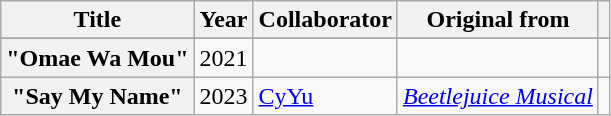<table class="wikitable plainrowheaders">
<tr>
<th scope="col">Title</th>
<th scope="col">Year</th>
<th scope="col">Collaborator</th>
<th scope="col">Original from</th>
<th scope="col"></th>
</tr>
<tr>
</tr>
<tr>
<th scope="row">"Omae Wa Mou"</th>
<td>2021</td>
<td></td>
<td [https://en.touhouwiki.net/wiki/ShibayanRecords></td>
<td align="center"></td>
</tr>
<tr>
<th scope="row">"Say My Name"</th>
<td>2023</td>
<td><a href='#'>CyYu</a></td>
<td><em><a href='#'>Beetlejuice Musical</a></em></td>
<td align="center"></td>
</tr>
</table>
